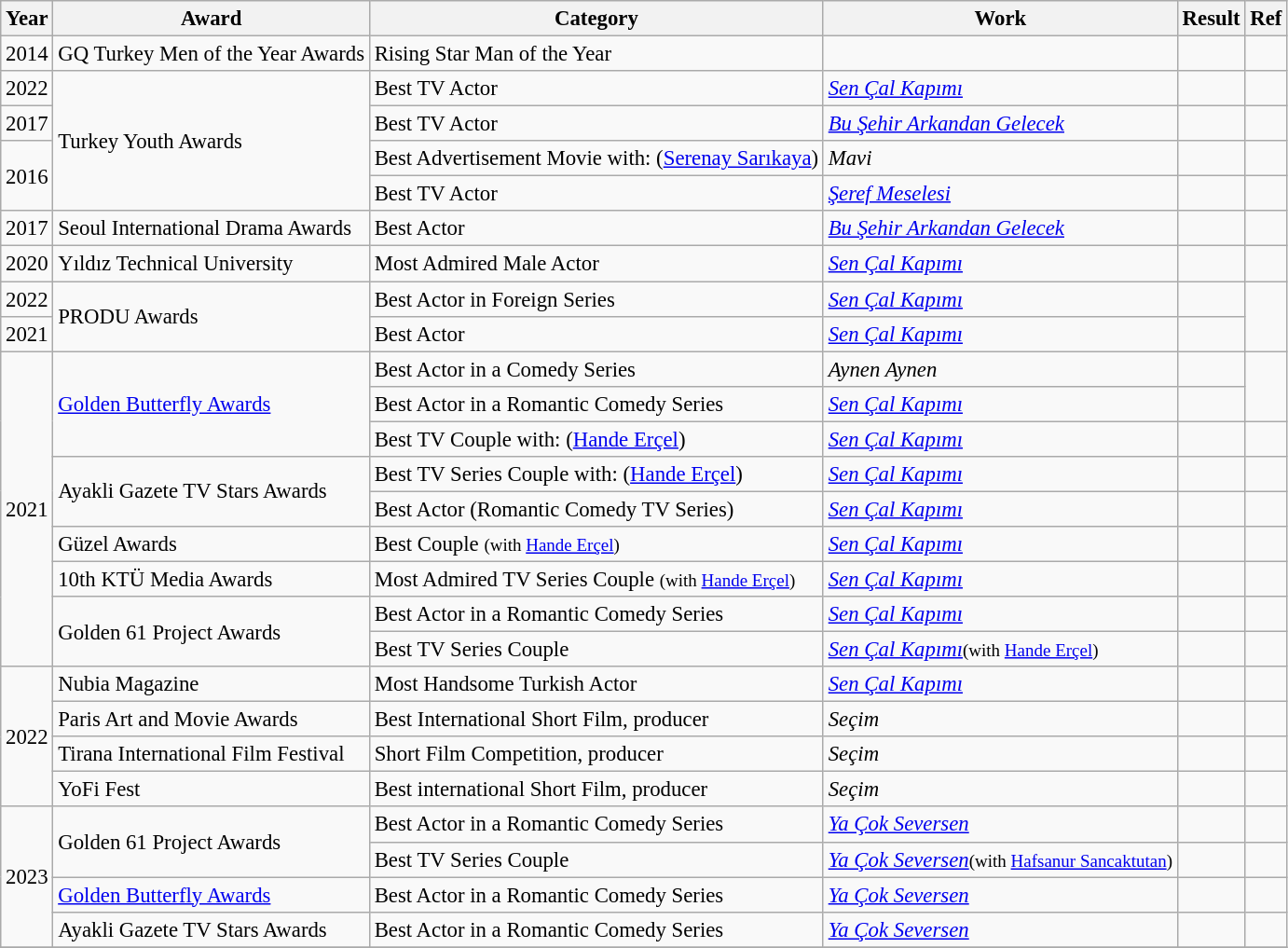<table class="wikitable" style="font-size: 95%;">
<tr>
<th>Year</th>
<th>Award</th>
<th>Category</th>
<th>Work</th>
<th>Result</th>
<th>Ref</th>
</tr>
<tr>
<td>2014</td>
<td>GQ Turkey Men of the Year Awards</td>
<td>Rising Star Man of the Year</td>
<td></td>
<td></td>
<td></td>
</tr>
<tr>
<td>2022</td>
<td rowspan="4">Turkey Youth Awards</td>
<td>Best TV Actor</td>
<td><em><a href='#'>Sen Çal Kapımı</a></em></td>
<td></td>
<td></td>
</tr>
<tr>
<td>2017</td>
<td>Best TV Actor</td>
<td><em><a href='#'>Bu Şehir Arkandan Gelecek</a></em></td>
<td></td>
<td></td>
</tr>
<tr>
<td rowspan="2">2016</td>
<td>Best Advertisement Movie with: (<a href='#'>Serenay Sarıkaya</a>)</td>
<td><em>Mavi</em></td>
<td></td>
<td></td>
</tr>
<tr>
<td>Best TV Actor</td>
<td><em><a href='#'>Şeref Meselesi</a></em></td>
<td></td>
<td></td>
</tr>
<tr>
<td>2017</td>
<td>Seoul International Drama Awards</td>
<td>Best Actor</td>
<td><em><a href='#'>Bu Şehir Arkandan Gelecek</a></em></td>
<td></td>
<td></td>
</tr>
<tr>
<td>2020</td>
<td>Yıldız Technical University</td>
<td>Most Admired Male Actor</td>
<td><em><a href='#'>Sen Çal Kapımı</a></em></td>
<td></td>
<td></td>
</tr>
<tr>
<td>2022</td>
<td rowspan="2">PRODU Awards</td>
<td>Best Actor in Foreign Series</td>
<td><em><a href='#'>Sen Çal Kapımı</a></em></td>
<td></td>
<td rowspan="2"></td>
</tr>
<tr>
<td>2021</td>
<td>Best Actor</td>
<td><em><a href='#'>Sen Çal Kapımı</a></em></td>
<td></td>
</tr>
<tr>
<td rowspan="9">2021</td>
<td rowspan="3"><a href='#'>Golden Butterfly Awards</a></td>
<td>Best Actor in a Comedy Series</td>
<td><em>Aynen Aynen</em></td>
<td></td>
<td rowspan="2"></td>
</tr>
<tr>
<td>Best Actor in a Romantic Comedy Series</td>
<td><em><a href='#'>Sen Çal Kapımı</a></em></td>
<td></td>
</tr>
<tr>
<td>Best TV Couple with: (<a href='#'>Hande Erçel</a>)</td>
<td><em><a href='#'>Sen Çal Kapımı</a></em></td>
<td></td>
<td></td>
</tr>
<tr>
<td rowspan="2">Ayakli Gazete TV Stars Awards</td>
<td>Best TV Series Couple with: (<a href='#'>Hande Erçel</a>)</td>
<td><em><a href='#'>Sen Çal Kapımı</a></em></td>
<td></td>
<td></td>
</tr>
<tr>
<td>Best Actor (Romantic Comedy TV Series)</td>
<td><em><a href='#'>Sen Çal Kapımı</a></em></td>
<td></td>
<td></td>
</tr>
<tr>
<td>Güzel Awards</td>
<td>Best Couple <small>(with <a href='#'>Hande Erçel</a>)</small></td>
<td><em><a href='#'>Sen Çal Kapımı</a></em></td>
<td></td>
<td></td>
</tr>
<tr>
<td>10th KTÜ Media Awards</td>
<td>Most Admired TV Series Couple <small>(with <a href='#'>Hande Erçel</a>)</small></td>
<td><em><a href='#'>Sen Çal Kapımı</a></em></td>
<td></td>
<td></td>
</tr>
<tr>
<td rowspan="2">Golden 61 Project Awards</td>
<td>Best Actor in a Romantic Comedy Series</td>
<td><em><a href='#'>Sen Çal Kapımı</a></em></td>
<td></td>
<td></td>
</tr>
<tr>
<td>Best TV Series Couple</td>
<td><em><a href='#'>Sen Çal Kapımı</a></em><small>(with <a href='#'>Hande Erçel</a>)</small></td>
<td></td>
<td></td>
</tr>
<tr>
<td rowspan="4">2022</td>
<td>Nubia Magazine</td>
<td>Most Handsome Turkish Actor</td>
<td><em><a href='#'>Sen Çal Kapımı</a></em></td>
<td></td>
<td></td>
</tr>
<tr>
<td>Paris Art and Movie Awards</td>
<td>Best International Short Film, producer</td>
<td><em>Seçim</em></td>
<td></td>
<td></td>
</tr>
<tr>
<td>Tirana International Film Festival</td>
<td>Short Film Competition, producer</td>
<td><em>Seçim</em></td>
<td></td>
<td></td>
</tr>
<tr>
<td>YoFi Fest</td>
<td>Best international Short Film, producer</td>
<td><em>Seçim</em></td>
<td></td>
<td></td>
</tr>
<tr>
<td rowspan="4">2023</td>
<td rowspan="2">Golden 61 Project Awards</td>
<td>Best Actor in a Romantic Comedy Series</td>
<td><em><a href='#'>Ya Çok Seversen</a></em></td>
<td></td>
<td></td>
</tr>
<tr>
<td>Best TV Series Couple</td>
<td><em><a href='#'>Ya Çok Seversen</a></em><small>(with <a href='#'>Hafsanur Sancaktutan</a>)</small></td>
<td></td>
<td></td>
</tr>
<tr>
<td><a href='#'>Golden Butterfly Awards</a></td>
<td>Best Actor in a Romantic Comedy Series</td>
<td><em><a href='#'>Ya Çok Seversen</a></em></td>
<td></td>
<td></td>
</tr>
<tr>
<td>Ayakli Gazete TV Stars Awards</td>
<td>Best Actor in a Romantic Comedy Series</td>
<td><em><a href='#'>Ya Çok Seversen</a></em></td>
<td></td>
<td></td>
</tr>
<tr>
</tr>
</table>
